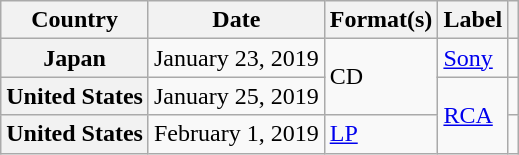<table class="wikitable plainrowheaders">
<tr>
<th scope="col">Country</th>
<th scope="col">Date</th>
<th scope="col">Format(s)</th>
<th scope="col">Label</th>
<th scope="col"></th>
</tr>
<tr>
<th scope="row">Japan</th>
<td>January 23, 2019</td>
<td rowspan="2">CD</td>
<td><a href='#'>Sony</a></td>
<td></td>
</tr>
<tr>
<th scope="row">United States</th>
<td>January 25, 2019</td>
<td rowspan="2"><a href='#'>RCA</a></td>
<td></td>
</tr>
<tr>
<th scope="row">United States</th>
<td>February 1, 2019</td>
<td><a href='#'>LP</a></td>
<td></td>
</tr>
</table>
